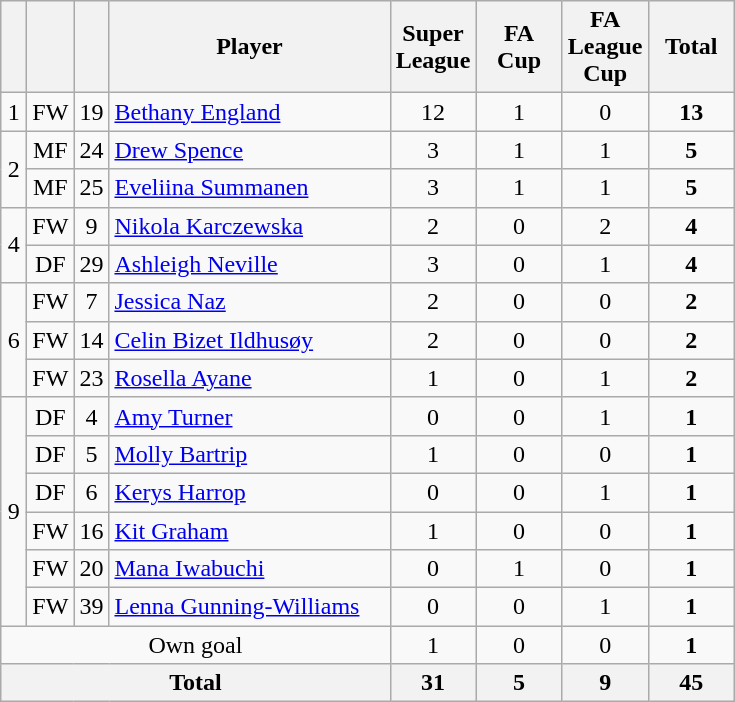<table class="wikitable sortable" style="text-align: center;">
<tr>
<th width=10></th>
<th width=10></th>
<th width=10></th>
<th width=180>Player</th>
<th width=50>Super League</th>
<th width=50>FA Cup</th>
<th width=50>FA League Cup</th>
<th width=50>Total</th>
</tr>
<tr>
<td>1</td>
<td>FW</td>
<td>19</td>
<td align=left> <a href='#'>Bethany England</a></td>
<td>12</td>
<td>1</td>
<td>0</td>
<td><strong>13</strong></td>
</tr>
<tr>
<td rowspan="2">2</td>
<td>MF</td>
<td>24</td>
<td align=left> <a href='#'>Drew Spence</a></td>
<td>3</td>
<td>1</td>
<td>1</td>
<td><strong>5</strong></td>
</tr>
<tr>
<td>MF</td>
<td>25</td>
<td align=left> <a href='#'>Eveliina Summanen</a></td>
<td>3</td>
<td>1</td>
<td>1</td>
<td><strong>5</strong></td>
</tr>
<tr>
<td rowspan="2">4</td>
<td>FW</td>
<td>9</td>
<td align=left> <a href='#'>Nikola Karczewska</a></td>
<td>2</td>
<td>0</td>
<td>2</td>
<td><strong>4</strong></td>
</tr>
<tr>
<td>DF</td>
<td>29</td>
<td align=left> <a href='#'>Ashleigh Neville</a></td>
<td>3</td>
<td>0</td>
<td>1</td>
<td><strong>4</strong></td>
</tr>
<tr>
<td rowspan="3">6</td>
<td>FW</td>
<td>7</td>
<td align=left> <a href='#'>Jessica Naz</a></td>
<td>2</td>
<td>0</td>
<td>0</td>
<td><strong>2</strong></td>
</tr>
<tr>
<td>FW</td>
<td>14</td>
<td align=left> <a href='#'>Celin Bizet Ildhusøy</a></td>
<td>2</td>
<td>0</td>
<td>0</td>
<td><strong>2</strong></td>
</tr>
<tr>
<td>FW</td>
<td>23</td>
<td align=left> <a href='#'>Rosella Ayane</a></td>
<td>1</td>
<td>0</td>
<td>1</td>
<td><strong>2</strong></td>
</tr>
<tr>
<td rowspan="6">9</td>
<td>DF</td>
<td>4</td>
<td align=left> <a href='#'>Amy Turner</a></td>
<td>0</td>
<td>0</td>
<td>1</td>
<td><strong>1</strong></td>
</tr>
<tr>
<td>DF</td>
<td>5</td>
<td align=left> <a href='#'>Molly Bartrip</a></td>
<td>1</td>
<td>0</td>
<td>0</td>
<td><strong>1</strong></td>
</tr>
<tr>
<td>DF</td>
<td>6</td>
<td align=left> <a href='#'>Kerys Harrop</a></td>
<td>0</td>
<td>0</td>
<td>1</td>
<td><strong>1</strong></td>
</tr>
<tr>
<td>FW</td>
<td>16</td>
<td align=left> <a href='#'>Kit Graham</a></td>
<td>1</td>
<td>0</td>
<td>0</td>
<td><strong>1</strong></td>
</tr>
<tr>
<td>FW</td>
<td>20</td>
<td align=left> <a href='#'>Mana Iwabuchi</a></td>
<td>0</td>
<td>1</td>
<td>0</td>
<td><strong>1</strong></td>
</tr>
<tr>
<td>FW</td>
<td>39</td>
<td align=left> <a href='#'>Lenna Gunning-Williams</a></td>
<td>0</td>
<td>0</td>
<td>1</td>
<td><strong>1</strong></td>
</tr>
<tr>
<td colspan="4">Own goal</td>
<td>1</td>
<td>0</td>
<td>0</td>
<td><strong>1</strong></td>
</tr>
<tr>
<th colspan="4">Total</th>
<th>31</th>
<th>5</th>
<th>9</th>
<th>45</th>
</tr>
</table>
